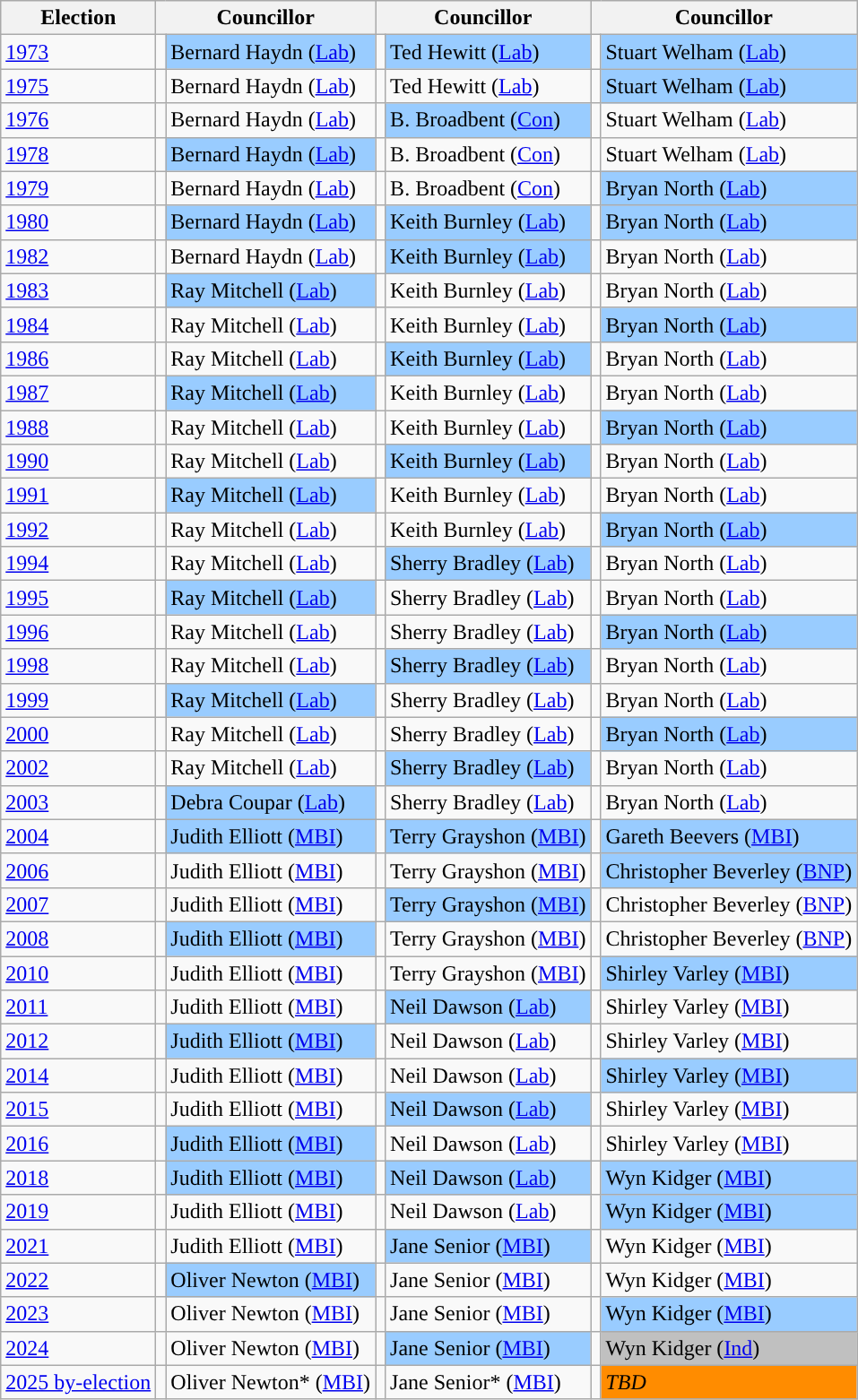<table class="wikitable">
<tr>
<th>Election</th>
<th colspan="2">Councillor</th>
<th colspan="2">Councillor</th>
<th colspan="2">Councillor</th>
</tr>
<tr>
<td><a href='#'>1973</a></td>
<td style="background-color: "></td>
<td bgcolor="#99CCFF">Bernard Haydn (<a href='#'>Lab</a>)</td>
<td style="background-color: "></td>
<td bgcolor="#99CCFF">Ted Hewitt (<a href='#'>Lab</a>)</td>
<td style="background-color: "></td>
<td bgcolor="#99CCFF">Stuart Welham (<a href='#'>Lab</a>)</td>
</tr>
<tr>
<td><a href='#'>1975</a></td>
<td style="background-color: "></td>
<td>Bernard Haydn (<a href='#'>Lab</a>)</td>
<td style="background-color: "></td>
<td>Ted Hewitt (<a href='#'>Lab</a>)</td>
<td style="background-color: "></td>
<td bgcolor="#99CCFF">Stuart Welham (<a href='#'>Lab</a>)</td>
</tr>
<tr>
<td><a href='#'>1976</a></td>
<td style="background-color: "></td>
<td>Bernard Haydn (<a href='#'>Lab</a>)</td>
<td style="background-color: "></td>
<td bgcolor="#99CCFF">B. Broadbent (<a href='#'>Con</a>)</td>
<td style="background-color: "></td>
<td>Stuart Welham (<a href='#'>Lab</a>)</td>
</tr>
<tr>
<td><a href='#'>1978</a></td>
<td style="background-color: "></td>
<td bgcolor="#99CCFF">Bernard Haydn (<a href='#'>Lab</a>)</td>
<td style="background-color: "></td>
<td>B. Broadbent (<a href='#'>Con</a>)</td>
<td style="background-color: "></td>
<td>Stuart Welham (<a href='#'>Lab</a>)</td>
</tr>
<tr>
<td><a href='#'>1979</a></td>
<td style="background-color: "></td>
<td>Bernard Haydn (<a href='#'>Lab</a>)</td>
<td style="background-color: "></td>
<td>B. Broadbent (<a href='#'>Con</a>)</td>
<td style="background-color: "></td>
<td bgcolor="#99CCFF">Bryan North (<a href='#'>Lab</a>)</td>
</tr>
<tr>
<td><a href='#'>1980</a></td>
<td style="background-color: "></td>
<td bgcolor="#99CCFF">Bernard Haydn (<a href='#'>Lab</a>)</td>
<td style="background-color: "></td>
<td bgcolor="#99CCFF">Keith Burnley (<a href='#'>Lab</a>)</td>
<td style="background-color: "></td>
<td bgcolor="#99CCFF">Bryan North (<a href='#'>Lab</a>)</td>
</tr>
<tr>
<td><a href='#'>1982</a></td>
<td style="background-color: "></td>
<td>Bernard Haydn (<a href='#'>Lab</a>)</td>
<td style="background-color: "></td>
<td bgcolor="#99CCFF">Keith Burnley (<a href='#'>Lab</a>)</td>
<td style="background-color: "></td>
<td>Bryan North (<a href='#'>Lab</a>)</td>
</tr>
<tr>
<td><a href='#'>1983</a></td>
<td style="background-color: "></td>
<td bgcolor="#99CCFF">Ray Mitchell (<a href='#'>Lab</a>)</td>
<td style="background-color: "></td>
<td>Keith Burnley (<a href='#'>Lab</a>)</td>
<td style="background-color: "></td>
<td>Bryan North (<a href='#'>Lab</a>)</td>
</tr>
<tr>
<td><a href='#'>1984</a></td>
<td style="background-color: "></td>
<td>Ray Mitchell (<a href='#'>Lab</a>)</td>
<td style="background-color: "></td>
<td>Keith Burnley (<a href='#'>Lab</a>)</td>
<td style="background-color: "></td>
<td bgcolor="#99CCFF">Bryan North (<a href='#'>Lab</a>)</td>
</tr>
<tr>
<td><a href='#'>1986</a></td>
<td style="background-color: "></td>
<td>Ray Mitchell (<a href='#'>Lab</a>)</td>
<td style="background-color: "></td>
<td bgcolor="#99CCFF">Keith Burnley (<a href='#'>Lab</a>)</td>
<td style="background-color: "></td>
<td>Bryan North (<a href='#'>Lab</a>)</td>
</tr>
<tr>
<td><a href='#'>1987</a></td>
<td style="background-color: "></td>
<td bgcolor="#99CCFF">Ray Mitchell (<a href='#'>Lab</a>)</td>
<td style="background-color: "></td>
<td>Keith Burnley (<a href='#'>Lab</a>)</td>
<td style="background-color: "></td>
<td>Bryan North (<a href='#'>Lab</a>)</td>
</tr>
<tr>
<td><a href='#'>1988</a></td>
<td style="background-color: "></td>
<td>Ray Mitchell (<a href='#'>Lab</a>)</td>
<td style="background-color: "></td>
<td>Keith Burnley (<a href='#'>Lab</a>)</td>
<td style="background-color: "></td>
<td bgcolor="#99CCFF">Bryan North (<a href='#'>Lab</a>)</td>
</tr>
<tr>
<td><a href='#'>1990</a></td>
<td style="background-color: "></td>
<td>Ray Mitchell (<a href='#'>Lab</a>)</td>
<td style="background-color: "></td>
<td bgcolor="#99CCFF">Keith Burnley (<a href='#'>Lab</a>)</td>
<td style="background-color: "></td>
<td>Bryan North (<a href='#'>Lab</a>)</td>
</tr>
<tr>
<td><a href='#'>1991</a></td>
<td style="background-color: "></td>
<td bgcolor="#99CCFF">Ray Mitchell (<a href='#'>Lab</a>)</td>
<td style="background-color: "></td>
<td>Keith Burnley (<a href='#'>Lab</a>)</td>
<td style="background-color: "></td>
<td>Bryan North (<a href='#'>Lab</a>)</td>
</tr>
<tr>
<td><a href='#'>1992</a></td>
<td style="background-color: "></td>
<td>Ray Mitchell (<a href='#'>Lab</a>)</td>
<td style="background-color: "></td>
<td>Keith Burnley (<a href='#'>Lab</a>)</td>
<td style="background-color: "></td>
<td bgcolor="#99CCFF">Bryan North (<a href='#'>Lab</a>)</td>
</tr>
<tr>
<td><a href='#'>1994</a></td>
<td style="background-color: "></td>
<td>Ray Mitchell (<a href='#'>Lab</a>)</td>
<td style="background-color: "></td>
<td bgcolor="#99CCFF">Sherry Bradley (<a href='#'>Lab</a>)</td>
<td style="background-color: "></td>
<td>Bryan North (<a href='#'>Lab</a>)</td>
</tr>
<tr>
<td><a href='#'>1995</a></td>
<td style="background-color: "></td>
<td bgcolor="#99CCFF">Ray Mitchell (<a href='#'>Lab</a>)</td>
<td style="background-color: "></td>
<td>Sherry Bradley (<a href='#'>Lab</a>)</td>
<td style="background-color: "></td>
<td>Bryan North (<a href='#'>Lab</a>)</td>
</tr>
<tr>
<td><a href='#'>1996</a></td>
<td style="background-color: "></td>
<td>Ray Mitchell (<a href='#'>Lab</a>)</td>
<td style="background-color: "></td>
<td>Sherry Bradley (<a href='#'>Lab</a>)</td>
<td style="background-color: "></td>
<td bgcolor="#99CCFF">Bryan North (<a href='#'>Lab</a>)</td>
</tr>
<tr>
<td><a href='#'>1998</a></td>
<td style="background-color: "></td>
<td>Ray Mitchell (<a href='#'>Lab</a>)</td>
<td style="background-color: "></td>
<td bgcolor="#99CCFF">Sherry Bradley (<a href='#'>Lab</a>)</td>
<td style="background-color: "></td>
<td>Bryan North (<a href='#'>Lab</a>)</td>
</tr>
<tr>
<td><a href='#'>1999</a></td>
<td style="background-color: "></td>
<td bgcolor="#99CCFF">Ray Mitchell (<a href='#'>Lab</a>)</td>
<td style="background-color: "></td>
<td>Sherry Bradley (<a href='#'>Lab</a>)</td>
<td style="background-color: "></td>
<td>Bryan North (<a href='#'>Lab</a>)</td>
</tr>
<tr>
<td><a href='#'>2000</a></td>
<td style="background-color: "></td>
<td>Ray Mitchell (<a href='#'>Lab</a>)</td>
<td style="background-color: "></td>
<td>Sherry Bradley (<a href='#'>Lab</a>)</td>
<td style="background-color: "></td>
<td bgcolor="#99CCFF">Bryan North (<a href='#'>Lab</a>)</td>
</tr>
<tr>
<td><a href='#'>2002</a></td>
<td style="background-color: "></td>
<td>Ray Mitchell (<a href='#'>Lab</a>)</td>
<td style="background-color: "></td>
<td bgcolor="#99CCFF">Sherry Bradley (<a href='#'>Lab</a>)</td>
<td style="background-color: "></td>
<td>Bryan North (<a href='#'>Lab</a>)</td>
</tr>
<tr>
<td><a href='#'>2003</a></td>
<td style="background-color: "></td>
<td bgcolor="#99CCFF">Debra Coupar (<a href='#'>Lab</a>)</td>
<td style="background-color: "></td>
<td>Sherry Bradley (<a href='#'>Lab</a>)</td>
<td style="background-color: "></td>
<td>Bryan North (<a href='#'>Lab</a>)</td>
</tr>
<tr>
<td><a href='#'>2004</a></td>
<td style="background-color: "></td>
<td bgcolor="#99CCFF">Judith Elliott (<a href='#'>MBI</a>)</td>
<td style="background-color: "></td>
<td bgcolor="#99CCFF">Terry Grayshon (<a href='#'>MBI</a>)</td>
<td style="background-color: "></td>
<td bgcolor="#99CCFF">Gareth Beevers (<a href='#'>MBI</a>)</td>
</tr>
<tr>
<td><a href='#'>2006</a></td>
<td style="background-color: "></td>
<td>Judith Elliott (<a href='#'>MBI</a>)</td>
<td style="background-color: "></td>
<td>Terry Grayshon (<a href='#'>MBI</a>)</td>
<td style="background-color: "></td>
<td bgcolor="#99CCFF">Christopher Beverley (<a href='#'>BNP</a>)</td>
</tr>
<tr>
<td><a href='#'>2007</a></td>
<td style="background-color: "></td>
<td>Judith Elliott (<a href='#'>MBI</a>)</td>
<td style="background-color: "></td>
<td bgcolor="#99CCFF">Terry Grayshon (<a href='#'>MBI</a>)</td>
<td style="background-color: "></td>
<td>Christopher Beverley (<a href='#'>BNP</a>)</td>
</tr>
<tr>
<td><a href='#'>2008</a></td>
<td style="background-color: "></td>
<td bgcolor="#99CCFF">Judith Elliott (<a href='#'>MBI</a>)</td>
<td style="background-color: "></td>
<td>Terry Grayshon (<a href='#'>MBI</a>)</td>
<td style="background-color: "></td>
<td>Christopher Beverley (<a href='#'>BNP</a>)</td>
</tr>
<tr>
<td><a href='#'>2010</a></td>
<td style="background-color: "></td>
<td>Judith Elliott (<a href='#'>MBI</a>)</td>
<td style="background-color: "></td>
<td>Terry Grayshon (<a href='#'>MBI</a>)</td>
<td style="background-color: "></td>
<td bgcolor="#99CCFF">Shirley Varley (<a href='#'>MBI</a>)</td>
</tr>
<tr>
<td><a href='#'>2011</a></td>
<td style="background-color: "></td>
<td>Judith Elliott (<a href='#'>MBI</a>)</td>
<td style="background-color: "></td>
<td bgcolor="#99CCFF">Neil Dawson (<a href='#'>Lab</a>)</td>
<td style="background-color: "></td>
<td>Shirley Varley (<a href='#'>MBI</a>)</td>
</tr>
<tr>
<td><a href='#'>2012</a></td>
<td style="background-color: "></td>
<td bgcolor="#99CCFF">Judith Elliott (<a href='#'>MBI</a>)</td>
<td style="background-color: "></td>
<td>Neil Dawson (<a href='#'>Lab</a>)</td>
<td style="background-color: "></td>
<td>Shirley Varley (<a href='#'>MBI</a>)</td>
</tr>
<tr>
<td><a href='#'>2014</a></td>
<td style="background-color: "></td>
<td>Judith Elliott  (<a href='#'>MBI</a>)</td>
<td style="background-color: "></td>
<td>Neil Dawson (<a href='#'>Lab</a>)</td>
<td style="background-color: "></td>
<td bgcolor="#99CCFF">Shirley Varley (<a href='#'>MBI</a>)</td>
</tr>
<tr>
<td><a href='#'>2015</a></td>
<td style="background-color: "></td>
<td>Judith Elliott  (<a href='#'>MBI</a>)</td>
<td style="background-color: "></td>
<td bgcolor="#99CCFF">Neil Dawson (<a href='#'>Lab</a>)</td>
<td style="background-color: "></td>
<td>Shirley Varley (<a href='#'>MBI</a>)</td>
</tr>
<tr>
<td><a href='#'>2016</a></td>
<td style="background-color: "></td>
<td bgcolor="#99CCFF">Judith Elliott  (<a href='#'>MBI</a>)</td>
<td style="background-color: "></td>
<td>Neil Dawson (<a href='#'>Lab</a>)</td>
<td style="background-color: "></td>
<td>Shirley Varley (<a href='#'>MBI</a>)</td>
</tr>
<tr>
<td><a href='#'>2018</a></td>
<td style="background-color: "></td>
<td bgcolor="#99CCFF">Judith Elliott  (<a href='#'>MBI</a>)</td>
<td style="background-color: "></td>
<td bgcolor="#99CCFF">Neil Dawson (<a href='#'>Lab</a>)</td>
<td style="background-color: "></td>
<td bgcolor="#99CCFF">Wyn Kidger (<a href='#'>MBI</a>)</td>
</tr>
<tr>
<td><a href='#'>2019</a></td>
<td style="background-color: "></td>
<td>Judith Elliott  (<a href='#'>MBI</a>)</td>
<td style="background-color: "></td>
<td>Neil Dawson (<a href='#'>Lab</a>)</td>
<td style="background-color: "></td>
<td bgcolor="#99CCFF">Wyn Kidger (<a href='#'>MBI</a>)</td>
</tr>
<tr>
<td><a href='#'>2021</a></td>
<td style="background-color: "></td>
<td>Judith Elliott  (<a href='#'>MBI</a>)</td>
<td style="background-color: "></td>
<td bgcolor="#99CCFF">Jane Senior (<a href='#'>MBI</a>)</td>
<td style="background-color: "></td>
<td>Wyn Kidger (<a href='#'>MBI</a>)</td>
</tr>
<tr>
<td><a href='#'>2022</a></td>
<td style="background-color: "></td>
<td bgcolor="#99CCFF">Oliver Newton (<a href='#'>MBI</a>)</td>
<td style="background-color: "></td>
<td>Jane Senior (<a href='#'>MBI</a>)</td>
<td style="background-color: "></td>
<td>Wyn Kidger (<a href='#'>MBI</a>)</td>
</tr>
<tr>
<td><a href='#'>2023</a></td>
<td style="background-color: "></td>
<td>Oliver Newton (<a href='#'>MBI</a>)</td>
<td style="background-color: "></td>
<td>Jane Senior (<a href='#'>MBI</a>)</td>
<td style="background-color: "></td>
<td bgcolor="#99CCFF">Wyn Kidger (<a href='#'>MBI</a>)</td>
</tr>
<tr>
<td><a href='#'>2024</a></td>
<td style="background-color: "></td>
<td>Oliver Newton (<a href='#'>MBI</a>)</td>
<td style="background-color: "></td>
<td bgcolor="#99CCFF">Jane Senior (<a href='#'>MBI</a>)</td>
<td style="background-color: "></td>
<td bgcolor="#C0C0C0">Wyn Kidger (<a href='#'>Ind</a>)</td>
</tr>
<tr>
<td><a href='#'>2025 by-election</a></td>
<td style="background-color: "></td>
<td>Oliver Newton* (<a href='#'>MBI</a>)</td>
<td style="background-color: "></td>
<td>Jane Senior* (<a href='#'>MBI</a>)</td>
<td></td>
<td bgcolor="#FF8C00"><em>TBD</em></td>
</tr>
</table>
